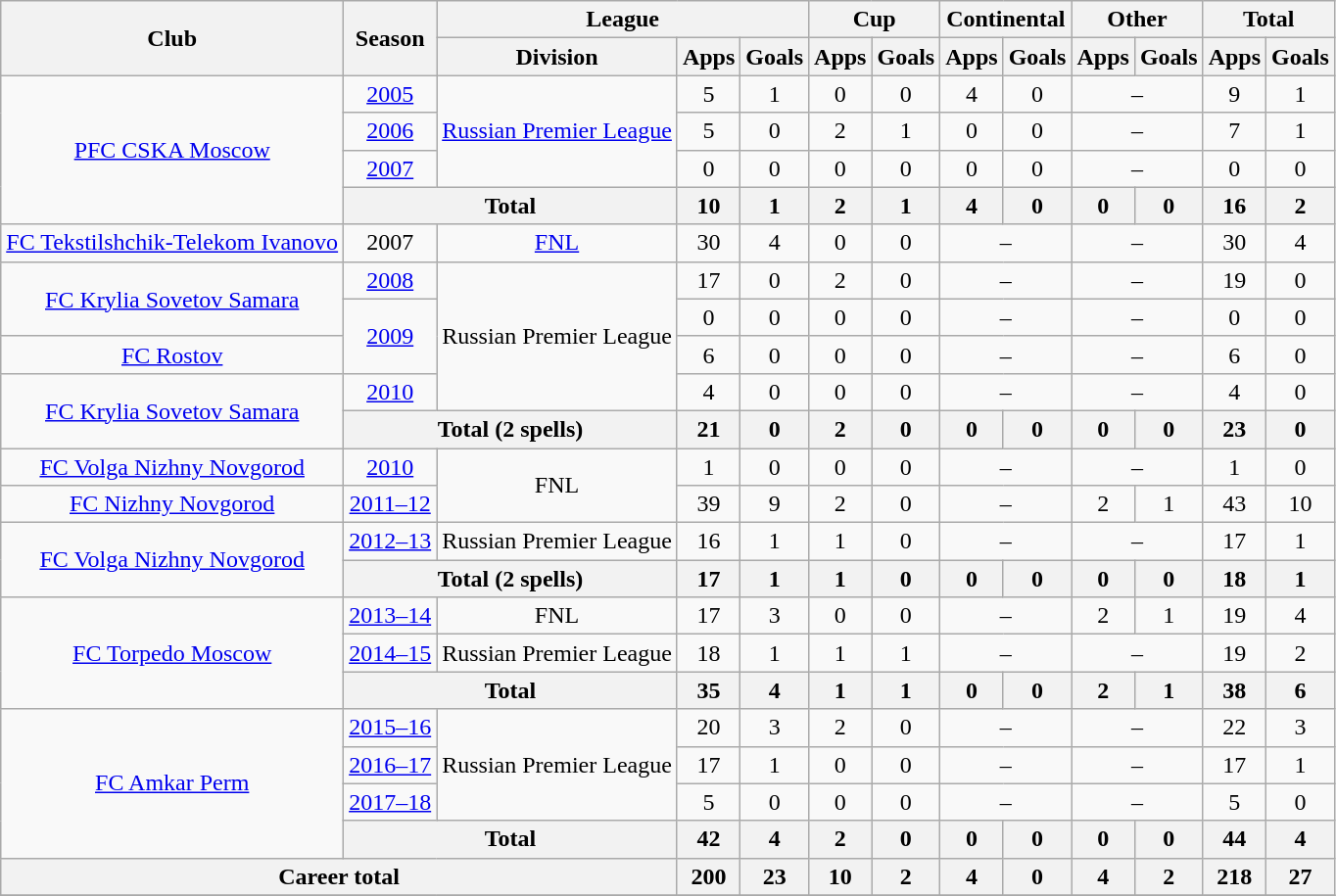<table class="wikitable" style="text-align: center;">
<tr>
<th rowspan=2>Club</th>
<th rowspan=2>Season</th>
<th colspan=3>League</th>
<th colspan=2>Cup</th>
<th colspan=2>Continental</th>
<th colspan=2>Other</th>
<th colspan=2>Total</th>
</tr>
<tr>
<th>Division</th>
<th>Apps</th>
<th>Goals</th>
<th>Apps</th>
<th>Goals</th>
<th>Apps</th>
<th>Goals</th>
<th>Apps</th>
<th>Goals</th>
<th>Apps</th>
<th>Goals</th>
</tr>
<tr>
<td rowspan=4><a href='#'>PFC CSKA Moscow</a></td>
<td><a href='#'>2005</a></td>
<td rowspan=3><a href='#'>Russian Premier League</a></td>
<td>5</td>
<td>1</td>
<td>0</td>
<td>0</td>
<td>4</td>
<td>0</td>
<td colspan=2>–</td>
<td>9</td>
<td>1</td>
</tr>
<tr>
<td><a href='#'>2006</a></td>
<td>5</td>
<td>0</td>
<td>2</td>
<td>1</td>
<td>0</td>
<td>0</td>
<td colspan=2>–</td>
<td>7</td>
<td>1</td>
</tr>
<tr>
<td><a href='#'>2007</a></td>
<td>0</td>
<td>0</td>
<td>0</td>
<td>0</td>
<td>0</td>
<td>0</td>
<td colspan=2>–</td>
<td>0</td>
<td>0</td>
</tr>
<tr>
<th colspan=2>Total</th>
<th>10</th>
<th>1</th>
<th>2</th>
<th>1</th>
<th>4</th>
<th>0</th>
<th>0</th>
<th>0</th>
<th>16</th>
<th>2</th>
</tr>
<tr>
<td><a href='#'>FC Tekstilshchik-Telekom Ivanovo</a></td>
<td>2007</td>
<td><a href='#'>FNL</a></td>
<td>30</td>
<td>4</td>
<td>0</td>
<td>0</td>
<td colspan=2>–</td>
<td colspan=2>–</td>
<td>30</td>
<td>4</td>
</tr>
<tr>
<td rowspan=2><a href='#'>FC Krylia Sovetov Samara</a></td>
<td><a href='#'>2008</a></td>
<td rowspan=4>Russian Premier League</td>
<td>17</td>
<td>0</td>
<td>2</td>
<td>0</td>
<td colspan=2>–</td>
<td colspan=2>–</td>
<td>19</td>
<td>0</td>
</tr>
<tr>
<td rowspan=2><a href='#'>2009</a></td>
<td>0</td>
<td>0</td>
<td>0</td>
<td>0</td>
<td colspan=2>–</td>
<td colspan=2>–</td>
<td>0</td>
<td>0</td>
</tr>
<tr>
<td><a href='#'>FC Rostov</a></td>
<td>6</td>
<td>0</td>
<td>0</td>
<td>0</td>
<td colspan=2>–</td>
<td colspan=2>–</td>
<td>6</td>
<td>0</td>
</tr>
<tr>
<td rowspan=2><a href='#'>FC Krylia Sovetov Samara</a></td>
<td><a href='#'>2010</a></td>
<td>4</td>
<td>0</td>
<td>0</td>
<td>0</td>
<td colspan=2>–</td>
<td colspan=2>–</td>
<td>4</td>
<td>0</td>
</tr>
<tr>
<th colspan=2>Total (2 spells)</th>
<th>21</th>
<th>0</th>
<th>2</th>
<th>0</th>
<th>0</th>
<th>0</th>
<th>0</th>
<th>0</th>
<th>23</th>
<th>0</th>
</tr>
<tr>
<td><a href='#'>FC Volga Nizhny Novgorod</a></td>
<td><a href='#'>2010</a></td>
<td rowspan=2>FNL</td>
<td>1</td>
<td>0</td>
<td>0</td>
<td>0</td>
<td colspan=2>–</td>
<td colspan=2>–</td>
<td>1</td>
<td>0</td>
</tr>
<tr>
<td><a href='#'>FC Nizhny Novgorod</a></td>
<td><a href='#'>2011–12</a></td>
<td>39</td>
<td>9</td>
<td>2</td>
<td>0</td>
<td colspan=2>–</td>
<td>2</td>
<td>1</td>
<td>43</td>
<td>10</td>
</tr>
<tr>
<td rowspan=2><a href='#'>FC Volga Nizhny Novgorod</a></td>
<td><a href='#'>2012–13</a></td>
<td>Russian Premier League</td>
<td>16</td>
<td>1</td>
<td>1</td>
<td>0</td>
<td colspan=2>–</td>
<td colspan=2>–</td>
<td>17</td>
<td>1</td>
</tr>
<tr>
<th colspan=2>Total (2 spells)</th>
<th>17</th>
<th>1</th>
<th>1</th>
<th>0</th>
<th>0</th>
<th>0</th>
<th>0</th>
<th>0</th>
<th>18</th>
<th>1</th>
</tr>
<tr>
<td rowspan=3><a href='#'>FC Torpedo Moscow</a></td>
<td><a href='#'>2013–14</a></td>
<td>FNL</td>
<td>17</td>
<td>3</td>
<td>0</td>
<td>0</td>
<td colspan=2>–</td>
<td>2</td>
<td>1</td>
<td>19</td>
<td>4</td>
</tr>
<tr>
<td><a href='#'>2014–15</a></td>
<td>Russian Premier League</td>
<td>18</td>
<td>1</td>
<td>1</td>
<td>1</td>
<td colspan=2>–</td>
<td colspan=2>–</td>
<td>19</td>
<td>2</td>
</tr>
<tr>
<th colspan=2>Total</th>
<th>35</th>
<th>4</th>
<th>1</th>
<th>1</th>
<th>0</th>
<th>0</th>
<th>2</th>
<th>1</th>
<th>38</th>
<th>6</th>
</tr>
<tr>
<td rowspan=4><a href='#'>FC Amkar Perm</a></td>
<td><a href='#'>2015–16</a></td>
<td rowspan=3>Russian Premier League</td>
<td>20</td>
<td>3</td>
<td>2</td>
<td>0</td>
<td colspan=2>–</td>
<td colspan=2>–</td>
<td>22</td>
<td>3</td>
</tr>
<tr>
<td><a href='#'>2016–17</a></td>
<td>17</td>
<td>1</td>
<td>0</td>
<td>0</td>
<td colspan=2>–</td>
<td colspan=2>–</td>
<td>17</td>
<td>1</td>
</tr>
<tr>
<td><a href='#'>2017–18</a></td>
<td>5</td>
<td>0</td>
<td>0</td>
<td>0</td>
<td colspan=2>–</td>
<td colspan=2>–</td>
<td>5</td>
<td>0</td>
</tr>
<tr>
<th colspan=2>Total</th>
<th>42</th>
<th>4</th>
<th>2</th>
<th>0</th>
<th>0</th>
<th>0</th>
<th>0</th>
<th>0</th>
<th>44</th>
<th>4</th>
</tr>
<tr>
<th colspan=3>Career total</th>
<th>200</th>
<th>23</th>
<th>10</th>
<th>2</th>
<th>4</th>
<th>0</th>
<th>4</th>
<th>2</th>
<th>218</th>
<th>27</th>
</tr>
<tr>
</tr>
</table>
